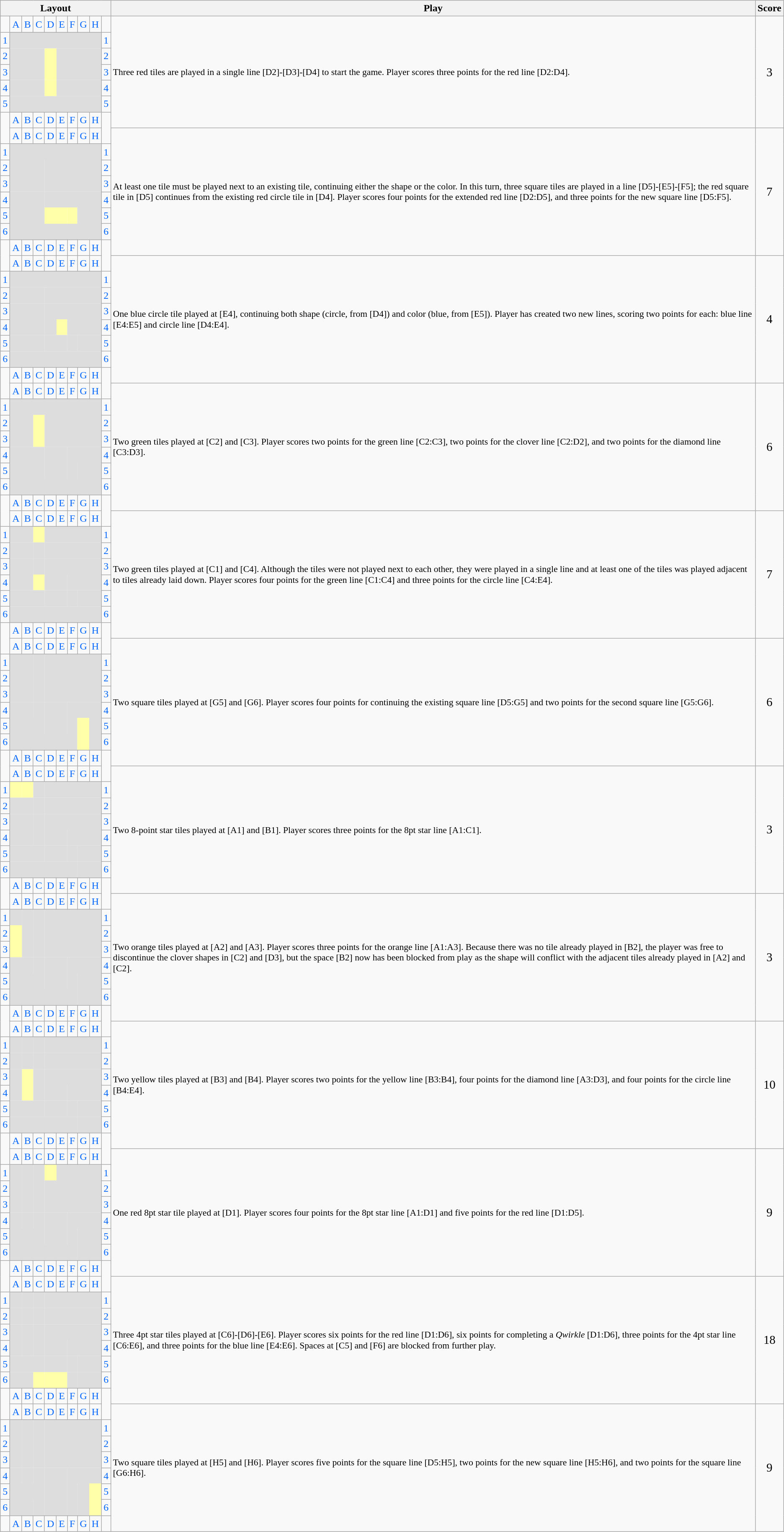<table class="wikitable" style="font-size:100%;text-align:center;padding:0;">
<tr>
<th colspan=10>Layout</th>
<th>Play</th>
<th>Score</th>
</tr>
<tr style="color:#06f;">
<td style="border:none;"> </td>
<td>A</td>
<td>B</td>
<td>C</td>
<td>D</td>
<td>E</td>
<td>F</td>
<td>G</td>
<td>H</td>
<td style="border:none;"> </td>
<td rowspan=7 style="font-size:90%;text-align:left;color:#000;">Three red tiles are played in a single line [D2]-[D3]-[D4] to start the game. Player scores three points for the red line [D2:D4].</td>
<td rowspan=7 style="font-size:120%;color:#000;">3</td>
</tr>
<tr style="color:#06f;">
<td>1</td>
<td style="border:none;background:#ddd;" colspan=8> </td>
<td>1</td>
</tr>
<tr style="color:#06f;">
<td>2</td>
<td style="border:none;background:#ddd;" colspan=3> </td>
<td style="border:none;background:#ffa;"></td>
<td style="border:none;background:#ddd;" colspan=4> </td>
<td>2</td>
</tr>
<tr style="color:#06f;">
<td>3</td>
<td style="border:none;background:#ddd;" colspan=3> </td>
<td style="border:none;background:#ffa;"></td>
<td style="border:none;background:#ddd;" colspan=4> </td>
<td>3</td>
</tr>
<tr style="color:#06f;">
<td>4</td>
<td style="border:none;background:#ddd;" colspan=3> </td>
<td style="border:none;background:#ffa;"></td>
<td style="border:none;background:#ddd;" colspan=4> </td>
<td>4</td>
</tr>
<tr style="color:#06f;">
<td>5</td>
<td style="border:none;background:#ddd;" colspan=8> </td>
<td>5</td>
</tr>
<tr style="color:#06f;">
<td style="border:none;"> </td>
<td>A</td>
<td>B</td>
<td>C</td>
<td>D</td>
<td>E</td>
<td>F</td>
<td>G</td>
<td>H</td>
<td style="border:none;"> </td>
</tr>
<tr style="color:#06f;">
<td style="border:none;"> </td>
<td>A</td>
<td>B</td>
<td>C</td>
<td>D</td>
<td>E</td>
<td>F</td>
<td>G</td>
<td>H</td>
<td style="border:none;"> </td>
<td rowspan=8 style="font-size:90%;text-align:left;color:#000;">At least one tile must be played next to an existing tile, continuing either the shape or the color. In this turn, three square tiles are played in a line [D5]-[E5]-[F5]; the red square tile in [D5] continues from the existing red circle tile in [D4]. Player scores four points for the extended red line [D2:D5], and three points for the new square line [D5:F5].</td>
<td rowspan=8 style="font-size:120%;color:#000;">7</td>
</tr>
<tr style="color:#06f;">
<td>1</td>
<td style="border:none;background:#ddd;" colspan=8> </td>
<td>1</td>
</tr>
<tr style="color:#06f;">
<td>2</td>
<td style="border:none;background:#ddd;" colspan=3> </td>
<td style="border:none;background:#ddd;"></td>
<td style="border:none;background:#ddd;" colspan=4> </td>
<td>2</td>
</tr>
<tr style="color:#06f;">
<td>3</td>
<td style="border:none;background:#ddd;" colspan=3> </td>
<td style="border:none;background:#ddd;"></td>
<td style="border:none;background:#ddd;" colspan=4> </td>
<td>3</td>
</tr>
<tr style="color:#06f;">
<td>4</td>
<td style="border:none;background:#ddd;" colspan=3> </td>
<td style="border:none;background:#ddd;"></td>
<td style="border:none;background:#ddd;" colspan=4> </td>
<td>4</td>
</tr>
<tr style="color:#06f;">
<td>5</td>
<td style="border:none;background:#ddd;" colspan=3> </td>
<td style="border:none;background:#ffa;"></td>
<td style="border:none;background:#ffa;"></td>
<td style="border:none;background:#ffa;"></td>
<td style="border:none;background:#ddd;" colspan=2> </td>
<td>5</td>
</tr>
<tr style="color:#06f;">
<td>6</td>
<td style="border:none;background:#ddd;" colspan=8> </td>
<td>6</td>
</tr>
<tr style="color:#06f;">
<td style="border:none;"> </td>
<td>A</td>
<td>B</td>
<td>C</td>
<td>D</td>
<td>E</td>
<td>F</td>
<td>G</td>
<td>H</td>
<td style="border:none;"> </td>
</tr>
<tr style="color:#06f;">
<td style="border:none;"> </td>
<td>A</td>
<td>B</td>
<td>C</td>
<td>D</td>
<td>E</td>
<td>F</td>
<td>G</td>
<td>H</td>
<td style="border:none;"> </td>
<td rowspan=8 style="font-size:90%;text-align:left;color:#000;">One blue circle tile played at [E4], continuing both shape (circle, from [D4]) and color (blue, from [E5]). Player has created two new lines, scoring two points for each: blue line [E4:E5] and circle line [D4:E4].</td>
<td rowspan=8 style="font-size:120%;color:#000;">4</td>
</tr>
<tr style="color:#06f;">
<td>1</td>
<td style="border:none;background:#ddd;" colspan=8> </td>
<td>1</td>
</tr>
<tr style="color:#06f;">
<td>2</td>
<td style="border:none;background:#ddd;" colspan=3> </td>
<td style="border:none;background:#ddd;"></td>
<td style="border:none;background:#ddd;" colspan=4> </td>
<td>2</td>
</tr>
<tr style="color:#06f;">
<td>3</td>
<td style="border:none;background:#ddd;" colspan=3> </td>
<td style="border:none;background:#ddd;"></td>
<td style="border:none;background:#ddd;" colspan=4> </td>
<td>3</td>
</tr>
<tr style="color:#06f;">
<td>4</td>
<td style="border:none;background:#ddd;" colspan=3> </td>
<td style="border:none;background:#ddd;"></td>
<td style="border:none;background:#ffa;"></td>
<td style="border:none;background:#ddd;" colspan=3> </td>
<td>4</td>
</tr>
<tr style="color:#06f;">
<td>5</td>
<td style="border:none;background:#ddd;" colspan=3> </td>
<td style="border:none;background:#ddd;"></td>
<td style="border:none;background:#ddd;"></td>
<td style="border:none;background:#ddd;"></td>
<td style="border:none;background:#ddd;" colspan=2> </td>
<td>5</td>
</tr>
<tr style="color:#06f;">
<td>6</td>
<td style="border:none;background:#ddd;" colspan=8> </td>
<td>6</td>
</tr>
<tr style="color:#06f;">
<td style="border:none;"> </td>
<td>A</td>
<td>B</td>
<td>C</td>
<td>D</td>
<td>E</td>
<td>F</td>
<td>G</td>
<td>H</td>
<td style="border:none;"> </td>
</tr>
<tr style="color:#06f;">
<td style="border:none;"> </td>
<td>A</td>
<td>B</td>
<td>C</td>
<td>D</td>
<td>E</td>
<td>F</td>
<td>G</td>
<td>H</td>
<td style="border:none;"> </td>
<td rowspan=8 style="font-size:90%;text-align:left;color:#000;">Two green tiles played at [C2] and [C3]. Player scores two points for the green line [C2:C3], two points for the clover line [C2:D2], and two points for the diamond line [C3:D3].</td>
<td rowspan=8 style="font-size:120%;color:#000;">6</td>
</tr>
<tr style="color:#06f;">
<td>1</td>
<td style="border:none;background:#ddd;" colspan=8> </td>
<td>1</td>
</tr>
<tr style="color:#06f;">
<td>2</td>
<td style="border:none;background:#ddd;" colspan=2> </td>
<td style="border:none;background:#ffa;"></td>
<td style="border:none;background:#ddd;"></td>
<td style="border:none;background:#ddd;" colspan=4> </td>
<td>2</td>
</tr>
<tr style="color:#06f;">
<td>3</td>
<td style="border:none;background:#ddd;" colspan=2> </td>
<td style="border:none;background:#ffa;"></td>
<td style="border:none;background:#ddd;"></td>
<td style="border:none;background:#ddd;" colspan=4> </td>
<td>3</td>
</tr>
<tr style="color:#06f;">
<td>4</td>
<td style="border:none;background:#ddd;" colspan=3> </td>
<td style="border:none;background:#ddd;"></td>
<td style="border:none;background:#ddd;"></td>
<td style="border:none;background:#ddd;" colspan=3> </td>
<td>4</td>
</tr>
<tr style="color:#06f;">
<td>5</td>
<td style="border:none;background:#ddd;" colspan=3> </td>
<td style="border:none;background:#ddd;"></td>
<td style="border:none;background:#ddd;"></td>
<td style="border:none;background:#ddd;"></td>
<td style="border:none;background:#ddd;" colspan=2> </td>
<td>5</td>
</tr>
<tr style="color:#06f;">
<td>6</td>
<td style="border:none;background:#ddd;" colspan=8> </td>
<td>6</td>
</tr>
<tr style="color:#06f;">
<td style="border:none;"> </td>
<td>A</td>
<td>B</td>
<td>C</td>
<td>D</td>
<td>E</td>
<td>F</td>
<td>G</td>
<td>H</td>
<td style="border:none;"> </td>
</tr>
<tr style="color:#06f;">
<td style="border:none;"> </td>
<td>A</td>
<td>B</td>
<td>C</td>
<td>D</td>
<td>E</td>
<td>F</td>
<td>G</td>
<td>H</td>
<td style="border:none;"> </td>
<td rowspan=8 style="font-size:90%;text-align:left;color:#000;">Two green tiles played at [C1] and [C4]. Although the tiles were not played next to each other, they were played in a single line and at least one of the tiles was played adjacent to tiles already laid down. Player scores four points for the green line [C1:C4] and three points for the circle line [C4:E4].</td>
<td rowspan=8 style="font-size:120%;color:#000;">7</td>
</tr>
<tr style="color:#06f;">
<td>1</td>
<td style="border:none;background:#ddd;" colspan=2> </td>
<td style="border:none;background:#ffa;"></td>
<td style="border:none;background:#ddd;" colspan=5> </td>
<td>1</td>
</tr>
<tr style="color:#06f;">
<td>2</td>
<td style="border:none;background:#ddd;" colspan=2> </td>
<td style="border:none;background:#ddd;"></td>
<td style="border:none;background:#ddd;"></td>
<td style="border:none;background:#ddd;" colspan=4> </td>
<td>2</td>
</tr>
<tr style="color:#06f;">
<td>3</td>
<td style="border:none;background:#ddd;" colspan=2> </td>
<td style="border:none;background:#ddd;"></td>
<td style="border:none;background:#ddd;"></td>
<td style="border:none;background:#ddd;" colspan=4> </td>
<td>3</td>
</tr>
<tr style="color:#06f;">
<td>4</td>
<td style="border:none;background:#ddd;" colspan=2> </td>
<td style="border:none;background:#ffa;"></td>
<td style="border:none;background:#ddd;"></td>
<td style="border:none;background:#ddd;"></td>
<td style="border:none;background:#ddd;" colspan=3> </td>
<td>4</td>
</tr>
<tr style="color:#06f;">
<td>5</td>
<td style="border:none;background:#ddd;" colspan=3> </td>
<td style="border:none;background:#ddd;"></td>
<td style="border:none;background:#ddd;"></td>
<td style="border:none;background:#ddd;"></td>
<td style="border:none;background:#ddd;" colspan=2> </td>
<td>5</td>
</tr>
<tr style="color:#06f;">
<td>6</td>
<td style="border:none;background:#ddd;" colspan=8> </td>
<td>6</td>
</tr>
<tr style="color:#06f;">
<td style="border:none;"> </td>
<td>A</td>
<td>B</td>
<td>C</td>
<td>D</td>
<td>E</td>
<td>F</td>
<td>G</td>
<td>H</td>
<td style="border:none;"> </td>
</tr>
<tr style="color:#06f;">
<td style="border:none;"> </td>
<td>A</td>
<td>B</td>
<td>C</td>
<td>D</td>
<td>E</td>
<td>F</td>
<td>G</td>
<td>H</td>
<td style="border:none;"> </td>
<td rowspan=8 style="font-size:90%;text-align:left;color:#000;">Two square tiles played at [G5] and [G6]. Player scores four points for continuing the existing square line [D5:G5] and two points for the second square line [G5:G6].</td>
<td rowspan=8 style="font-size:120%;color:#000;">6</td>
</tr>
<tr style="color:#06f;">
<td>1</td>
<td style="border:none;background:#ddd;" colspan=2> </td>
<td style="border:none;background:#ddd;"></td>
<td style="border:none;background:#ddd;" colspan=5> </td>
<td>1</td>
</tr>
<tr style="color:#06f;">
<td>2</td>
<td style="border:none;background:#ddd;" colspan=2> </td>
<td style="border:none;background:#ddd;"></td>
<td style="border:none;background:#ddd;"></td>
<td style="border:none;background:#ddd;" colspan=4> </td>
<td>2</td>
</tr>
<tr style="color:#06f;">
<td>3</td>
<td style="border:none;background:#ddd;" colspan=2> </td>
<td style="border:none;background:#ddd;"></td>
<td style="border:none;background:#ddd;"></td>
<td style="border:none;background:#ddd;" colspan=4> </td>
<td>3</td>
</tr>
<tr style="color:#06f;">
<td>4</td>
<td style="border:none;background:#ddd;" colspan=2> </td>
<td style="border:none;background:#ddd;"></td>
<td style="border:none;background:#ddd;"></td>
<td style="border:none;background:#ddd;"></td>
<td style="border:none;background:#ddd;" colspan=3> </td>
<td>4</td>
</tr>
<tr style="color:#06f;">
<td>5</td>
<td style="border:none;background:#ddd;" colspan=3> </td>
<td style="border:none;background:#ddd;"></td>
<td style="border:none;background:#ddd;"></td>
<td style="border:none;background:#ddd;"></td>
<td style="border:none;background:#ffa;"></td>
<td style="border:none;background:#ddd;" colspan=1> </td>
<td>5</td>
</tr>
<tr style="color:#06f;">
<td>6</td>
<td style="border:none;background:#ddd;" colspan=6> </td>
<td style="border:none;background:#ffa;"></td>
<td style="border:none;background:#ddd;" colspan=1> </td>
<td>6</td>
</tr>
<tr style="color:#06f;">
<td style="border:none;"> </td>
<td>A</td>
<td>B</td>
<td>C</td>
<td>D</td>
<td>E</td>
<td>F</td>
<td>G</td>
<td>H</td>
<td style="border:none;"> </td>
</tr>
<tr style="color:#06f;">
<td style="border:none;"> </td>
<td>A</td>
<td>B</td>
<td>C</td>
<td>D</td>
<td>E</td>
<td>F</td>
<td>G</td>
<td>H</td>
<td style="border:none;"> </td>
<td rowspan=8 style="font-size:90%;text-align:left;color:#000;">Two 8-point star tiles played at [A1] and [B1]. Player scores three points for the 8pt star line [A1:C1].</td>
<td rowspan=8 style="font-size:120%;color:#000;">3</td>
</tr>
<tr style="color:#06f;">
<td>1</td>
<td style="border:none;background:#ffa;"></td>
<td style="border:none;background:#ffa;"></td>
<td style="border:none;background:#ddd;"></td>
<td style="border:none;background:#ddd;" colspan=5> </td>
<td>1</td>
</tr>
<tr style="color:#06f;">
<td>2</td>
<td style="border:none;background:#ddd;" colspan=2> </td>
<td style="border:none;background:#ddd;"></td>
<td style="border:none;background:#ddd;"></td>
<td style="border:none;background:#ddd;" colspan=4> </td>
<td>2</td>
</tr>
<tr style="color:#06f;">
<td>3</td>
<td style="border:none;background:#ddd;" colspan=2> </td>
<td style="border:none;background:#ddd;"></td>
<td style="border:none;background:#ddd;"></td>
<td style="border:none;background:#ddd;" colspan=4> </td>
<td>3</td>
</tr>
<tr style="color:#06f;">
<td>4</td>
<td style="border:none;background:#ddd;" colspan=2> </td>
<td style="border:none;background:#ddd;"></td>
<td style="border:none;background:#ddd;"></td>
<td style="border:none;background:#ddd;"></td>
<td style="border:none;background:#ddd;" colspan=3> </td>
<td>4</td>
</tr>
<tr style="color:#06f;">
<td>5</td>
<td style="border:none;background:#ddd;" colspan=3> </td>
<td style="border:none;background:#ddd;"></td>
<td style="border:none;background:#ddd;"></td>
<td style="border:none;background:#ddd;"></td>
<td style="border:none;background:#ddd;"></td>
<td style="border:none;background:#ddd;" colspan=1> </td>
<td>5</td>
</tr>
<tr style="color:#06f;">
<td>6</td>
<td style="border:none;background:#ddd;" colspan=6> </td>
<td style="border:none;background:#ddd;"></td>
<td style="border:none;background:#ddd;" colspan=1> </td>
<td>6</td>
</tr>
<tr style="color:#06f;">
<td style="border:none;"> </td>
<td>A</td>
<td>B</td>
<td>C</td>
<td>D</td>
<td>E</td>
<td>F</td>
<td>G</td>
<td>H</td>
<td style="border:none;"> </td>
</tr>
<tr style="color:#06f;">
<td style="border:none;"> </td>
<td>A</td>
<td>B</td>
<td>C</td>
<td>D</td>
<td>E</td>
<td>F</td>
<td>G</td>
<td>H</td>
<td style="border:none;"> </td>
<td rowspan=8 style="font-size:90%;text-align:left;color:#000;">Two orange tiles played at [A2] and [A3]. Player scores three points for the orange line [A1:A3]. Because there was no tile already played in [B2], the player was free to discontinue the clover shapes in [C2] and [D3], but the space [B2] now has been blocked from play as the shape will conflict with the adjacent tiles already played in [A2] and [C2].</td>
<td rowspan=8 style="font-size:120%;color:#000;">3</td>
</tr>
<tr style="color:#06f;">
<td>1</td>
<td style="border:none;background:#ddd;"></td>
<td style="border:none;background:#ddd;"></td>
<td style="border:none;background:#ddd;"></td>
<td style="border:none;background:#ddd;" colspan=5> </td>
<td>1</td>
</tr>
<tr style="color:#06f;">
<td>2</td>
<td style="border:none;background:#ffa;"></td>
<td style="border:none;background:#ddd;" colspan=1> </td>
<td style="border:none;background:#ddd;"></td>
<td style="border:none;background:#ddd;"></td>
<td style="border:none;background:#ddd;" colspan=4> </td>
<td>2</td>
</tr>
<tr style="color:#06f;">
<td>3</td>
<td style="border:none;background:#ffa;"></td>
<td style="border:none;background:#ddd;" colspan=1> </td>
<td style="border:none;background:#ddd;"></td>
<td style="border:none;background:#ddd;"></td>
<td style="border:none;background:#ddd;" colspan=4> </td>
<td>3</td>
</tr>
<tr style="color:#06f;">
<td>4</td>
<td style="border:none;background:#ddd;" colspan=2> </td>
<td style="border:none;background:#ddd;"></td>
<td style="border:none;background:#ddd;"></td>
<td style="border:none;background:#ddd;"></td>
<td style="border:none;background:#ddd;" colspan=3> </td>
<td>4</td>
</tr>
<tr style="color:#06f;">
<td>5</td>
<td style="border:none;background:#ddd;" colspan=3> </td>
<td style="border:none;background:#ddd;"></td>
<td style="border:none;background:#ddd;"></td>
<td style="border:none;background:#ddd;"></td>
<td style="border:none;background:#ddd;"></td>
<td style="border:none;background:#ddd;" colspan=1> </td>
<td>5</td>
</tr>
<tr style="color:#06f;">
<td>6</td>
<td style="border:none;background:#ddd;" colspan=6> </td>
<td style="border:none;background:#ddd;"></td>
<td style="border:none;background:#ddd;" colspan=1> </td>
<td>6</td>
</tr>
<tr style="color:#06f;">
<td style="border:none;"> </td>
<td>A</td>
<td>B</td>
<td>C</td>
<td>D</td>
<td>E</td>
<td>F</td>
<td>G</td>
<td>H</td>
<td style="border:none;"> </td>
</tr>
<tr style="color:#06f;">
<td style="border:none;"> </td>
<td>A</td>
<td>B</td>
<td>C</td>
<td>D</td>
<td>E</td>
<td>F</td>
<td>G</td>
<td>H</td>
<td style="border:none;"> </td>
<td rowspan=8 style="font-size:90%;text-align:left;color:#000;">Two yellow tiles played at [B3] and [B4]. Player scores two points for the yellow line [B3:B4], four points for the diamond line [A3:D3], and four points for the circle line [B4:E4].</td>
<td rowspan=8 style="font-size:120%;color:#000;">10</td>
</tr>
<tr style="color:#06f;">
<td>1</td>
<td style="border:none;background:#ddd;"></td>
<td style="border:none;background:#ddd;"></td>
<td style="border:none;background:#ddd;"></td>
<td style="border:none;background:#ddd;" colspan=5> </td>
<td>1</td>
</tr>
<tr style="color:#06f;">
<td>2</td>
<td style="border:none;background:#ddd;"></td>
<td style="border:none;background:#ddd;" colspan=1> </td>
<td style="border:none;background:#ddd;"></td>
<td style="border:none;background:#ddd;"></td>
<td style="border:none;background:#ddd;" colspan=4> </td>
<td>2</td>
</tr>
<tr style="color:#06f;">
<td>3</td>
<td style="border:none;background:#ddd;"></td>
<td style="border:none;background:#ffa;"></td>
<td style="border:none;background:#ddd;"></td>
<td style="border:none;background:#ddd;"></td>
<td style="border:none;background:#ddd;" colspan=4> </td>
<td>3</td>
</tr>
<tr style="color:#06f;">
<td>4</td>
<td style="border:none;background:#ddd;" colspan=1> </td>
<td style="border:none;background:#ffa;"></td>
<td style="border:none;background:#ddd;"></td>
<td style="border:none;background:#ddd;"></td>
<td style="border:none;background:#ddd;"></td>
<td style="border:none;background:#ddd;" colspan=3> </td>
<td>4</td>
</tr>
<tr style="color:#06f;">
<td>5</td>
<td style="border:none;background:#ddd;" colspan=3> </td>
<td style="border:none;background:#ddd;"></td>
<td style="border:none;background:#ddd;"></td>
<td style="border:none;background:#ddd;"></td>
<td style="border:none;background:#ddd;"></td>
<td style="border:none;background:#ddd;" colspan=1> </td>
<td>5</td>
</tr>
<tr style="color:#06f;">
<td>6</td>
<td style="border:none;background:#ddd;" colspan=6> </td>
<td style="border:none;background:#ddd;"></td>
<td style="border:none;background:#ddd;" colspan=1> </td>
<td>6</td>
</tr>
<tr style="color:#06f;">
<td style="border:none;"> </td>
<td>A</td>
<td>B</td>
<td>C</td>
<td>D</td>
<td>E</td>
<td>F</td>
<td>G</td>
<td>H</td>
<td style="border:none;"> </td>
</tr>
<tr style="color:#06f;">
<td style="border:none;"> </td>
<td>A</td>
<td>B</td>
<td>C</td>
<td>D</td>
<td>E</td>
<td>F</td>
<td>G</td>
<td>H</td>
<td style="border:none;"> </td>
<td rowspan=8 style="font-size:90%;text-align:left;color:#000;">One red 8pt star tile played at [D1]. Player scores four points for the 8pt star line [A1:D1] and five points for the red line [D1:D5].</td>
<td rowspan=8 style="font-size:120%;color:#000;">9</td>
</tr>
<tr style="color:#06f;">
<td>1</td>
<td style="border:none;background:#ddd;"></td>
<td style="border:none;background:#ddd;"></td>
<td style="border:none;background:#ddd;"></td>
<td style="border:none;background:#ffa;"></td>
<td style="border:none;background:#ddd;" colspan=4> </td>
<td>1</td>
</tr>
<tr style="color:#06f;">
<td>2</td>
<td style="border:none;background:#ddd;"></td>
<td style="border:none;background:#ddd;" colspan=1> </td>
<td style="border:none;background:#ddd;"></td>
<td style="border:none;background:#ddd;"></td>
<td style="border:none;background:#ddd;" colspan=4> </td>
<td>2</td>
</tr>
<tr style="color:#06f;">
<td>3</td>
<td style="border:none;background:#ddd;"></td>
<td style="border:none;background:#ddd;"></td>
<td style="border:none;background:#ddd;"></td>
<td style="border:none;background:#ddd;"></td>
<td style="border:none;background:#ddd;" colspan=4> </td>
<td>3</td>
</tr>
<tr style="color:#06f;">
<td>4</td>
<td style="border:none;background:#ddd;" colspan=1> </td>
<td style="border:none;background:#ddd;"></td>
<td style="border:none;background:#ddd;"></td>
<td style="border:none;background:#ddd;"></td>
<td style="border:none;background:#ddd;"></td>
<td style="border:none;background:#ddd;" colspan=3> </td>
<td>4</td>
</tr>
<tr style="color:#06f;">
<td>5</td>
<td style="border:none;background:#ddd;" colspan=3> </td>
<td style="border:none;background:#ddd;"></td>
<td style="border:none;background:#ddd;"></td>
<td style="border:none;background:#ddd;"></td>
<td style="border:none;background:#ddd;"></td>
<td style="border:none;background:#ddd;" colspan=1> </td>
<td>5</td>
</tr>
<tr style="color:#06f;">
<td>6</td>
<td style="border:none;background:#ddd;" colspan=6> </td>
<td style="border:none;background:#ddd;"></td>
<td style="border:none;background:#ddd;" colspan=1> </td>
<td>6</td>
</tr>
<tr style="color:#06f;">
<td style="border:none;"> </td>
<td>A</td>
<td>B</td>
<td>C</td>
<td>D</td>
<td>E</td>
<td>F</td>
<td>G</td>
<td>H</td>
<td style="border:none;"> </td>
</tr>
<tr style="color:#06f;">
<td style="border:none;"> </td>
<td>A</td>
<td>B</td>
<td>C</td>
<td>D</td>
<td>E</td>
<td>F</td>
<td>G</td>
<td>H</td>
<td style="border:none;"> </td>
<td rowspan=8 style="font-size:90%;text-align:left;color:#000;">Three 4pt star tiles played at [C6]-[D6]-[E6]. Player scores six points for the red line [D1:D6], six points for completing a <em>Qwirkle</em> [D1:D6], three points for the 4pt star line [C6:E6], and three points for the blue line [E4:E6]. Spaces at [C5] and [F6] are blocked from further play.</td>
<td rowspan=8 style="font-size:120%;color:#000;">18</td>
</tr>
<tr style="color:#06f;">
<td>1</td>
<td style="border:none;background:#ddd;"></td>
<td style="border:none;background:#ddd;"></td>
<td style="border:none;background:#ddd;"></td>
<td style="border:none;background:#ddd;"></td>
<td style="border:none;background:#ddd;" colspan=4> </td>
<td>1</td>
</tr>
<tr style="color:#06f;">
<td>2</td>
<td style="border:none;background:#ddd;"></td>
<td style="border:none;background:#ddd;" colspan=1> </td>
<td style="border:none;background:#ddd;"></td>
<td style="border:none;background:#ddd;"></td>
<td style="border:none;background:#ddd;" colspan=4> </td>
<td>2</td>
</tr>
<tr style="color:#06f;">
<td>3</td>
<td style="border:none;background:#ddd;"></td>
<td style="border:none;background:#ddd;"></td>
<td style="border:none;background:#ddd;"></td>
<td style="border:none;background:#ddd;"></td>
<td style="border:none;background:#ddd;" colspan=4> </td>
<td>3</td>
</tr>
<tr style="color:#06f;">
<td>4</td>
<td style="border:none;background:#ddd;" colspan=1> </td>
<td style="border:none;background:#ddd;"></td>
<td style="border:none;background:#ddd;"></td>
<td style="border:none;background:#ddd;"></td>
<td style="border:none;background:#ddd;"></td>
<td style="border:none;background:#ddd;" colspan=3> </td>
<td>4</td>
</tr>
<tr style="color:#06f;">
<td>5</td>
<td style="border:none;background:#ddd;" colspan=3> </td>
<td style="border:none;background:#ddd;"></td>
<td style="border:none;background:#ddd;"></td>
<td style="border:none;background:#ddd;"></td>
<td style="border:none;background:#ddd;"></td>
<td style="border:none;background:#ddd;" colspan=1> </td>
<td>5</td>
</tr>
<tr style="color:#06f;">
<td>6</td>
<td style="border:none;background:#ddd;" colspan=2> </td>
<td style="border:none;background:#ffa;"></td>
<td style="border:none;background:#ffa;"></td>
<td style="border:none;background:#ffa;"></td>
<td style="border:none;background:#ddd;" colspan=1> </td>
<td style="border:none;background:#ddd;"></td>
<td style="border:none;background:#ddd;" colspan=1> </td>
<td>6</td>
</tr>
<tr style="color:#06f;">
<td style="border:none;"> </td>
<td>A</td>
<td>B</td>
<td>C</td>
<td>D</td>
<td>E</td>
<td>F</td>
<td>G</td>
<td>H</td>
<td style="border:none;"> </td>
</tr>
<tr style="color:#06f;">
<td style="border:none;"> </td>
<td>A</td>
<td>B</td>
<td>C</td>
<td>D</td>
<td>E</td>
<td>F</td>
<td>G</td>
<td>H</td>
<td style="border:none;"> </td>
<td rowspan=8 style="font-size:90%;text-align:left;color:#000;">Two square tiles played at [H5] and [H6]. Player scores five points for the square line [D5:H5], two points for the new square line [H5:H6], and two points for the square line [G6:H6].</td>
<td rowspan=8 style="font-size:120%;color:#000;">9</td>
</tr>
<tr style="color:#06f;">
<td>1</td>
<td style="border:none;background:#ddd;"></td>
<td style="border:none;background:#ddd;"></td>
<td style="border:none;background:#ddd;"></td>
<td style="border:none;background:#ddd;"></td>
<td style="border:none;background:#ddd;" colspan=4> </td>
<td>1</td>
</tr>
<tr style="color:#06f;">
<td>2</td>
<td style="border:none;background:#ddd;"></td>
<td style="border:none;background:#ddd;" colspan=1> </td>
<td style="border:none;background:#ddd;"></td>
<td style="border:none;background:#ddd;"></td>
<td style="border:none;background:#ddd;" colspan=4> </td>
<td>2</td>
</tr>
<tr style="color:#06f;">
<td>3</td>
<td style="border:none;background:#ddd;"></td>
<td style="border:none;background:#ddd;"></td>
<td style="border:none;background:#ddd;"></td>
<td style="border:none;background:#ddd;"></td>
<td style="border:none;background:#ddd;" colspan=4> </td>
<td>3</td>
</tr>
<tr style="color:#06f;">
<td>4</td>
<td style="border:none;background:#ddd;" colspan=1> </td>
<td style="border:none;background:#ddd;"></td>
<td style="border:none;background:#ddd;"></td>
<td style="border:none;background:#ddd;"></td>
<td style="border:none;background:#ddd;"></td>
<td style="border:none;background:#ddd;" colspan=3> </td>
<td>4</td>
</tr>
<tr style="color:#06f;">
<td>5</td>
<td style="border:none;background:#ddd;" colspan=3> </td>
<td style="border:none;background:#ddd;"></td>
<td style="border:none;background:#ddd;"></td>
<td style="border:none;background:#ddd;"></td>
<td style="border:none;background:#ddd;"></td>
<td style="border:none;background:#ffa;"></td>
<td>5</td>
</tr>
<tr style="color:#06f;">
<td>6</td>
<td style="border:none;background:#ddd;" colspan=2> </td>
<td style="border:none;background:#ddd;"></td>
<td style="border:none;background:#ddd;"></td>
<td style="border:none;background:#ddd;"></td>
<td style="border:none;background:#ddd;" colspan=1> </td>
<td style="border:none;background:#ddd;"></td>
<td style="border:none;background:#ffa;"></td>
<td>6</td>
</tr>
<tr style="color:#06f;">
<td style="border:none;"> </td>
<td>A</td>
<td>B</td>
<td>C</td>
<td>D</td>
<td>E</td>
<td>F</td>
<td>G</td>
<td>H</td>
<td style="border:none;"> </td>
</tr>
</table>
